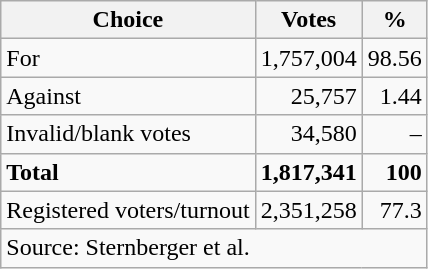<table class=wikitable style=text-align:right>
<tr>
<th>Choice</th>
<th>Votes</th>
<th>%</th>
</tr>
<tr>
<td align=left>For</td>
<td>1,757,004</td>
<td>98.56</td>
</tr>
<tr>
<td align=left>Against</td>
<td>25,757</td>
<td>1.44</td>
</tr>
<tr>
<td align=left>Invalid/blank votes</td>
<td>34,580</td>
<td>–</td>
</tr>
<tr>
<td align=left><strong>Total</strong></td>
<td><strong>1,817,341</strong></td>
<td><strong>100</strong></td>
</tr>
<tr>
<td align=left>Registered voters/turnout</td>
<td>2,351,258</td>
<td>77.3</td>
</tr>
<tr>
<td align=left colspan=4>Source: Sternberger et al.</td>
</tr>
</table>
